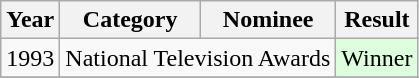<table class="wikitable">
<tr>
<th><strong>Year</strong></th>
<th><strong>Category</strong></th>
<th><strong>Nominee</strong></th>
<th><strong>Result</strong></th>
</tr>
<tr>
<td rowspan="1">1993</td>
<td colspan="2">National Television Awards</td>
<td style="background: #ddffdd">Winner</td>
</tr>
<tr>
</tr>
</table>
